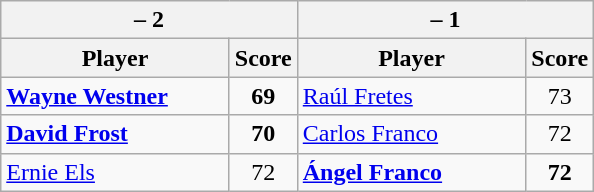<table class=wikitable>
<tr>
<th colspan=2> – 2</th>
<th colspan=2> – 1</th>
</tr>
<tr>
<th width=145>Player</th>
<th>Score</th>
<th width=145>Player</th>
<th>Score</th>
</tr>
<tr>
<td><strong><a href='#'>Wayne Westner</a></strong></td>
<td align=center><strong>69</strong></td>
<td><a href='#'>Raúl Fretes</a></td>
<td align=center>73</td>
</tr>
<tr>
<td><strong><a href='#'>David Frost</a></strong></td>
<td align=center><strong>70</strong></td>
<td><a href='#'>Carlos Franco</a></td>
<td align=center>72</td>
</tr>
<tr>
<td><a href='#'>Ernie Els</a></td>
<td align=center>72</td>
<td><strong><a href='#'>Ángel Franco</a></strong></td>
<td align=center><strong>72</strong></td>
</tr>
</table>
